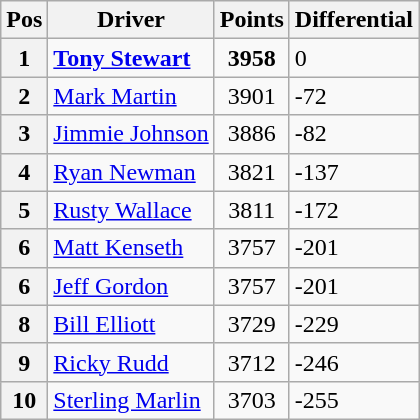<table class="wikitable">
<tr>
<th>Pos</th>
<th>Driver</th>
<th>Points</th>
<th>Differential</th>
</tr>
<tr>
<th>1</th>
<td><strong><a href='#'>Tony Stewart</a></strong></td>
<td style="text-align:center;"><strong>3958</strong></td>
<td>0</td>
</tr>
<tr>
<th>2</th>
<td><a href='#'>Mark Martin</a></td>
<td style="text-align:center;">3901</td>
<td>-72</td>
</tr>
<tr>
<th>3</th>
<td><a href='#'>Jimmie Johnson</a></td>
<td style="text-align:center;">3886</td>
<td>-82</td>
</tr>
<tr>
<th>4</th>
<td><a href='#'>Ryan Newman</a></td>
<td style="text-align:center;">3821</td>
<td>-137</td>
</tr>
<tr>
<th>5</th>
<td><a href='#'>Rusty Wallace</a></td>
<td style="text-align:center;">3811</td>
<td>-172</td>
</tr>
<tr>
<th>6</th>
<td><a href='#'>Matt Kenseth</a></td>
<td style="text-align:center;">3757</td>
<td>-201</td>
</tr>
<tr>
<th>6</th>
<td><a href='#'>Jeff Gordon</a></td>
<td style="text-align:center;">3757</td>
<td>-201</td>
</tr>
<tr>
<th>8</th>
<td><a href='#'>Bill Elliott</a></td>
<td style="text-align:center;">3729</td>
<td>-229</td>
</tr>
<tr>
<th>9</th>
<td><a href='#'>Ricky Rudd</a></td>
<td style="text-align:center;">3712</td>
<td>-246</td>
</tr>
<tr>
<th>10</th>
<td><a href='#'>Sterling Marlin</a></td>
<td style="text-align:center;">3703</td>
<td>-255</td>
</tr>
</table>
